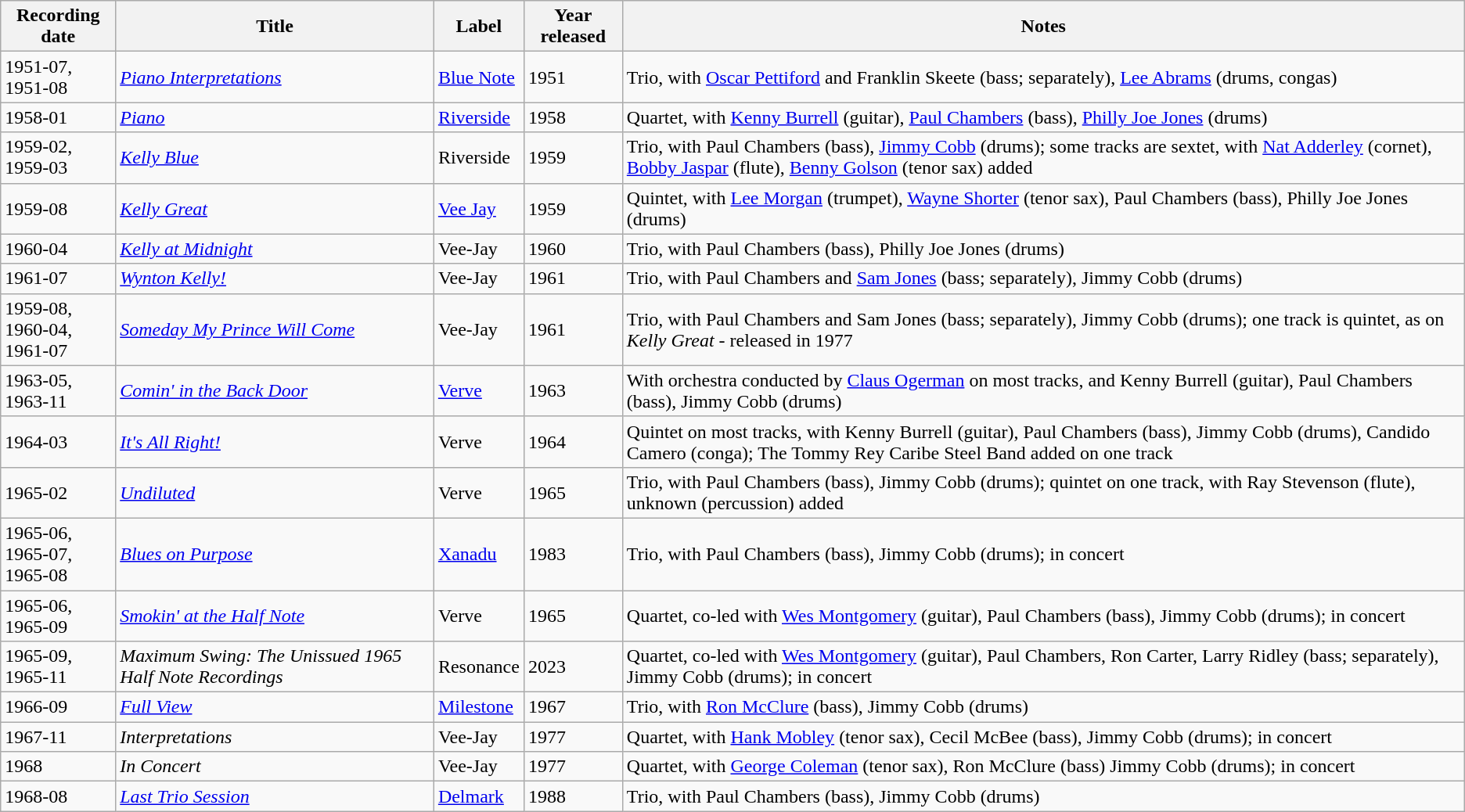<table class="wikitable sortable">
<tr>
<th align="center">Recording date</th>
<th>Title</th>
<th>Label</th>
<th align="center">Year released</th>
<th>Notes</th>
</tr>
<tr>
<td>1951-07, <br>1951-08</td>
<td><em><a href='#'>Piano Interpretations</a></em></td>
<td><a href='#'>Blue Note</a></td>
<td>1951</td>
<td>Trio, with <a href='#'>Oscar Pettiford</a> and Franklin Skeete (bass; separately), <a href='#'>Lee Abrams</a> (drums, congas)</td>
</tr>
<tr>
<td>1958-01</td>
<td><em><a href='#'>Piano</a></em></td>
<td><a href='#'>Riverside</a></td>
<td>1958</td>
<td>Quartet, with <a href='#'>Kenny Burrell</a> (guitar), <a href='#'>Paul Chambers</a> (bass), <a href='#'>Philly Joe Jones</a> (drums)</td>
</tr>
<tr>
<td>1959-02, <br>1959-03</td>
<td><em><a href='#'>Kelly Blue</a></em></td>
<td>Riverside</td>
<td>1959</td>
<td>Trio, with Paul Chambers (bass), <a href='#'>Jimmy Cobb</a> (drums); some tracks are sextet, with <a href='#'>Nat Adderley</a> (cornet), <a href='#'>Bobby Jaspar</a> (flute), <a href='#'>Benny Golson</a> (tenor sax) added</td>
</tr>
<tr>
<td>1959-08</td>
<td><em><a href='#'>Kelly Great</a></em></td>
<td><a href='#'>Vee Jay</a></td>
<td>1959</td>
<td>Quintet, with <a href='#'>Lee Morgan</a> (trumpet), <a href='#'>Wayne Shorter</a> (tenor sax), Paul Chambers (bass), Philly Joe Jones (drums)</td>
</tr>
<tr>
<td>1960-04</td>
<td><em><a href='#'>Kelly at Midnight</a></em></td>
<td>Vee-Jay</td>
<td>1960</td>
<td>Trio, with Paul Chambers (bass), Philly Joe Jones (drums)</td>
</tr>
<tr>
<td>1961-07</td>
<td><em><a href='#'>Wynton Kelly!</a></em></td>
<td>Vee-Jay</td>
<td>1961</td>
<td>Trio, with Paul Chambers and <a href='#'>Sam Jones</a> (bass; separately), Jimmy Cobb (drums)</td>
</tr>
<tr>
<td>1959-08, <br>1960-04, <br>1961-07</td>
<td><em><a href='#'>Someday My Prince Will Come</a></em></td>
<td>Vee-Jay</td>
<td>1961</td>
<td>Trio, with Paul Chambers and Sam Jones (bass; separately), Jimmy Cobb (drums); one track is quintet, as on <em>Kelly Great</em> - released in 1977</td>
</tr>
<tr>
<td>1963-05, <br>1963-11</td>
<td><em><a href='#'>Comin' in the Back Door</a></em></td>
<td><a href='#'>Verve</a></td>
<td>1963</td>
<td>With orchestra conducted by <a href='#'>Claus Ogerman</a> on most tracks, and Kenny Burrell (guitar), Paul Chambers (bass), Jimmy Cobb (drums)</td>
</tr>
<tr>
<td>1964-03</td>
<td><em><a href='#'>It's All Right!</a></em></td>
<td>Verve</td>
<td>1964</td>
<td>Quintet on most tracks, with Kenny Burrell (guitar), Paul Chambers (bass), Jimmy Cobb (drums), Candido Camero (conga); The Tommy Rey Caribe Steel Band added on one track</td>
</tr>
<tr>
<td>1965-02</td>
<td><em><a href='#'>Undiluted</a></em></td>
<td>Verve</td>
<td>1965</td>
<td>Trio, with Paul Chambers (bass), Jimmy Cobb (drums); quintet on one track, with Ray Stevenson (flute), unknown (percussion) added</td>
</tr>
<tr>
<td>1965-06, <br>1965-07, <br>1965-08</td>
<td><em><a href='#'>Blues on Purpose</a></em></td>
<td><a href='#'>Xanadu</a></td>
<td>1983</td>
<td>Trio, with Paul Chambers (bass), Jimmy Cobb (drums); in concert</td>
</tr>
<tr>
<td>1965-06, <br>1965-09</td>
<td><em><a href='#'>Smokin' at the Half Note</a></em></td>
<td>Verve</td>
<td>1965</td>
<td>Quartet, co-led with <a href='#'>Wes Montgomery</a> (guitar), Paul Chambers (bass), Jimmy Cobb (drums); in concert</td>
</tr>
<tr>
<td>1965-09, <br>1965-11</td>
<td><em>Maximum Swing: The Unissued 1965 Half Note Recordings</em></td>
<td>Resonance</td>
<td>2023</td>
<td>Quartet, co-led with <a href='#'>Wes Montgomery</a> (guitar), Paul Chambers, Ron Carter, Larry Ridley (bass; separately), Jimmy Cobb (drums); in concert</td>
</tr>
<tr>
<td>1966-09</td>
<td><em><a href='#'>Full View</a></em></td>
<td><a href='#'>Milestone</a></td>
<td>1967</td>
<td>Trio, with <a href='#'>Ron McClure</a> (bass), Jimmy Cobb (drums)</td>
</tr>
<tr>
<td>1967-11</td>
<td><em>Interpretations</em></td>
<td>Vee-Jay</td>
<td>1977</td>
<td>Quartet, with <a href='#'>Hank Mobley</a> (tenor sax), Cecil McBee (bass), Jimmy Cobb (drums); in concert</td>
</tr>
<tr>
<td>1968</td>
<td><em>In Concert</em></td>
<td>Vee-Jay</td>
<td>1977</td>
<td>Quartet, with <a href='#'>George Coleman</a> (tenor sax), Ron McClure (bass) Jimmy Cobb (drums); in concert</td>
</tr>
<tr>
<td>1968-08</td>
<td><em><a href='#'>Last Trio Session</a></em></td>
<td><a href='#'>Delmark</a></td>
<td>1988</td>
<td>Trio, with Paul Chambers (bass), Jimmy Cobb (drums)</td>
</tr>
</table>
